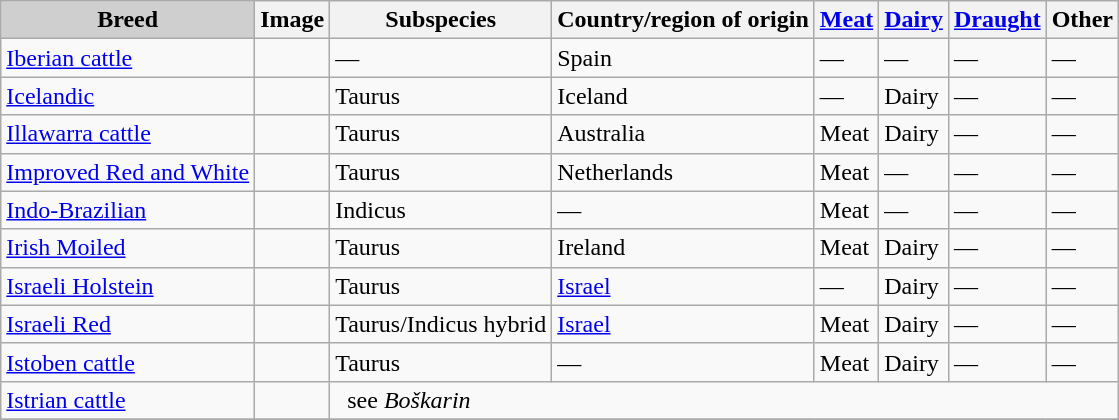<table class="wikitable sortable">
<tr>
<th style="background-color:#cfcfcf;">Breed</th>
<th>Image</th>
<th>Subspecies</th>
<th>Country/region of origin</th>
<th><a href='#'>Meat</a></th>
<th><a href='#'>Dairy</a></th>
<th><a href='#'>Draught</a></th>
<th>Other</th>
</tr>
<tr>
<td><a href='#'>Iberian cattle</a></td>
<td></td>
<td>—</td>
<td>Spain</td>
<td>—</td>
<td>—</td>
<td>—</td>
<td>—</td>
</tr>
<tr>
<td><a href='#'>Icelandic</a></td>
<td></td>
<td>Taurus</td>
<td>Iceland</td>
<td>—</td>
<td>Dairy</td>
<td>—</td>
<td>—</td>
</tr>
<tr>
<td><a href='#'>Illawarra cattle</a></td>
<td></td>
<td>Taurus</td>
<td>Australia</td>
<td>Meat</td>
<td>Dairy</td>
<td>—</td>
<td>—</td>
</tr>
<tr>
<td><a href='#'>Improved Red and White</a></td>
<td></td>
<td>Taurus</td>
<td>Netherlands</td>
<td>Meat</td>
<td>—</td>
<td>—</td>
<td>—</td>
</tr>
<tr>
<td><a href='#'>Indo-Brazilian</a></td>
<td></td>
<td>Indicus</td>
<td>—</td>
<td>Meat</td>
<td>—</td>
<td>—</td>
<td>—</td>
</tr>
<tr>
<td><a href='#'>Irish Moiled</a></td>
<td></td>
<td>Taurus</td>
<td>Ireland</td>
<td>Meat</td>
<td>Dairy</td>
<td>—</td>
<td>—</td>
</tr>
<tr>
<td><a href='#'>Israeli Holstein</a></td>
<td></td>
<td>Taurus</td>
<td><a href='#'>Israel</a></td>
<td>—</td>
<td>Dairy</td>
<td>—</td>
<td>—</td>
</tr>
<tr>
<td><a href='#'>Israeli Red</a></td>
<td></td>
<td>Taurus/Indicus  hybrid</td>
<td><a href='#'>Israel</a></td>
<td>Meat</td>
<td>Dairy</td>
<td>—</td>
<td>—</td>
</tr>
<tr>
<td><a href='#'>Istoben cattle</a></td>
<td></td>
<td>Taurus</td>
<td>—</td>
<td>Meat</td>
<td>Dairy</td>
<td>—</td>
<td>—</td>
</tr>
<tr>
<td><a href='#'>Istrian cattle</a></td>
<td></td>
<td colspan="6">  see <em>Boškarin</em></td>
</tr>
<tr class="sortbottom">
</tr>
</table>
